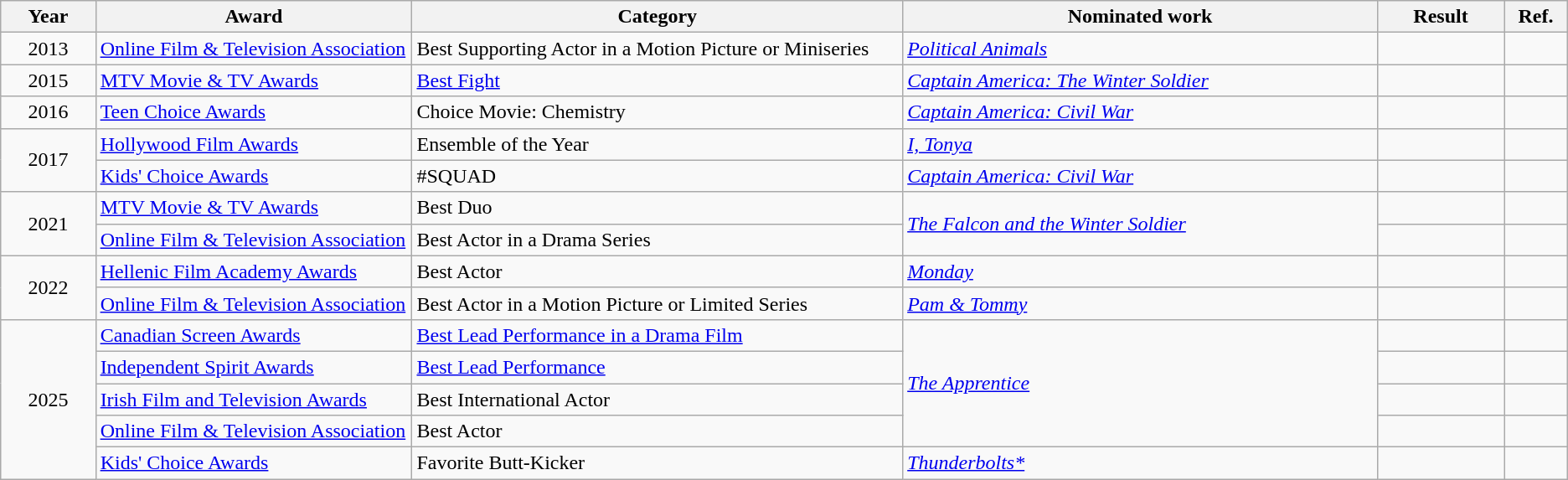<table class="wikitable sortable plainrowheaders">
<tr>
<th scope="col" style="width:6%;">Year</th>
<th scope="col" style="width:20%;">Award</th>
<th scope="col" style="width:31%;">Category</th>
<th scope="col" style="width:30%;">Nominated work</th>
<th scope="col" style="width:8%;">Result</th>
<th scope="col" style="width:4%;" class="unsortable">Ref.</th>
</tr>
<tr>
<td style="text-align:center;">2013</td>
<td><a href='#'>Online Film & Television Association</a></td>
<td>Best Supporting Actor in a Motion Picture or Miniseries</td>
<td><em><a href='#'>Political Animals</a></em></td>
<td></td>
<td style="text-align:center;"></td>
</tr>
<tr>
<td style="text-align:center;">2015</td>
<td><a href='#'>MTV Movie & TV Awards</a></td>
<td><a href='#'>Best Fight</a> </td>
<td><em><a href='#'>Captain America: The Winter Soldier</a></em></td>
<td></td>
<td style="text-align:center;"></td>
</tr>
<tr>
<td style="text-align:center;">2016</td>
<td><a href='#'>Teen Choice Awards</a></td>
<td>Choice Movie: Chemistry </td>
<td><em><a href='#'>Captain America: Civil War</a></em></td>
<td></td>
<td style="text-align:center;"></td>
</tr>
<tr>
<td style="text-align:center;" rowspan=2>2017</td>
<td><a href='#'>Hollywood Film Awards</a></td>
<td>Ensemble of the Year </td>
<td><em><a href='#'>I, Tonya</a></em></td>
<td></td>
<td style="text-align:center;"></td>
</tr>
<tr>
<td><a href='#'>Kids' Choice Awards</a></td>
<td>#SQUAD </td>
<td><em><a href='#'>Captain America: Civil War</a></em></td>
<td></td>
<td style="text-align:center;"></td>
</tr>
<tr>
<td style="text-align:center;" rowspan=2>2021</td>
<td><a href='#'>MTV Movie & TV Awards</a></td>
<td>Best Duo </td>
<td rowspan=2><em><a href='#'>The Falcon and the Winter Soldier</a></em></td>
<td></td>
<td style="text-align:center;"></td>
</tr>
<tr>
<td><a href='#'>Online Film & Television Association</a></td>
<td>Best Actor in a Drama Series</td>
<td></td>
<td style="text-align:center;"></td>
</tr>
<tr>
<td style="text-align:center;" rowspan=2>2022</td>
<td><a href='#'>Hellenic Film Academy Awards</a></td>
<td>Best Actor</td>
<td><em><a href='#'>Monday</a></em></td>
<td></td>
<td style="text-align:center;"></td>
</tr>
<tr>
<td><a href='#'>Online Film & Television Association</a></td>
<td>Best Actor in a Motion Picture or Limited Series</td>
<td><em><a href='#'>Pam & Tommy</a></em></td>
<td></td>
<td style="text-align:center;"></td>
</tr>
<tr>
<td style="text-align:center;" rowspan=5>2025</td>
<td><a href='#'>Canadian Screen Awards</a></td>
<td><a href='#'>Best Lead Performance in a Drama Film</a></td>
<td rowspan=4><em><a href='#'>The Apprentice</a></em></td>
<td></td>
<td style="text-align:center;"></td>
</tr>
<tr>
<td><a href='#'>Independent Spirit Awards</a></td>
<td><a href='#'>Best Lead Performance</a></td>
<td></td>
<td style="text-align:center;"></td>
</tr>
<tr>
<td><a href='#'>Irish Film and Television Awards</a></td>
<td>Best International Actor</td>
<td></td>
<td style="text-align:center;"></td>
</tr>
<tr>
<td><a href='#'>Online Film & Television Association</a></td>
<td>Best Actor</td>
<td></td>
<td style="text-align:center;"></td>
</tr>
<tr>
<td><a href='#'>Kids' Choice Awards</a></td>
<td>Favorite Butt-Kicker</td>
<td><em><a href='#'>Thunderbolts*</a></em></td>
<td></td>
<td style="text-align:center;"></td>
</tr>
</table>
